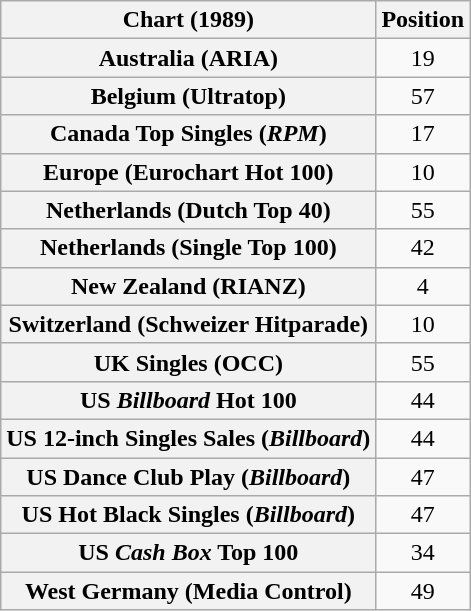<table class="wikitable sortable plainrowheaders" style="text-align:center">
<tr>
<th scope="col">Chart (1989)</th>
<th scope="col">Position</th>
</tr>
<tr>
<th scope="row">Australia (ARIA)</th>
<td>19</td>
</tr>
<tr>
<th scope="row">Belgium (Ultratop)</th>
<td>57</td>
</tr>
<tr>
<th scope="row">Canada Top Singles (<em>RPM</em>)</th>
<td>17</td>
</tr>
<tr>
<th scope="row">Europe (Eurochart Hot 100)</th>
<td>10</td>
</tr>
<tr>
<th scope="row">Netherlands (Dutch Top 40)</th>
<td>55</td>
</tr>
<tr>
<th scope="row">Netherlands (Single Top 100)</th>
<td>42</td>
</tr>
<tr>
<th scope="row">New Zealand (RIANZ)</th>
<td>4</td>
</tr>
<tr>
<th scope="row">Switzerland (Schweizer Hitparade)</th>
<td>10</td>
</tr>
<tr>
<th scope="row">UK Singles (OCC)</th>
<td>55</td>
</tr>
<tr>
<th scope="row">US <em>Billboard</em> Hot 100</th>
<td>44</td>
</tr>
<tr>
<th scope="row">US 12-inch Singles Sales (<em>Billboard</em>)</th>
<td>44</td>
</tr>
<tr>
<th scope="row">US Dance Club Play (<em>Billboard</em>)</th>
<td>47</td>
</tr>
<tr>
<th scope="row">US Hot Black Singles (<em>Billboard</em>)</th>
<td>47</td>
</tr>
<tr>
<th scope="row">US <em>Cash Box</em> Top 100</th>
<td>34</td>
</tr>
<tr>
<th scope="row">West Germany (Media Control)</th>
<td>49</td>
</tr>
</table>
